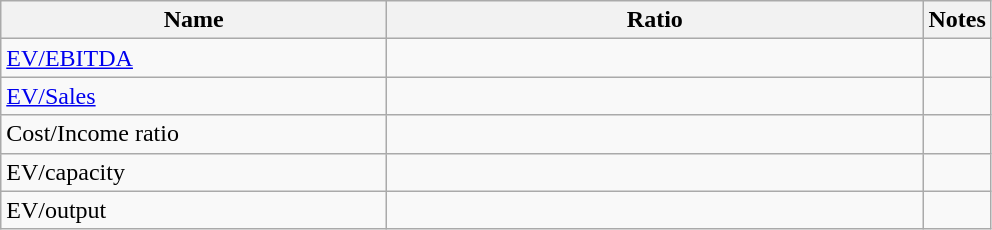<table class="wikitable">
<tr>
<th scope="col" style="width: 250px;">Name</th>
<th scope="col" style="width: 350px;">Ratio</th>
<th>Notes</th>
</tr>
<tr>
<td><a href='#'>EV/EBITDA</a></td>
<td></td>
<td></td>
</tr>
<tr>
<td><a href='#'>EV/Sales</a></td>
<td></td>
<td></td>
</tr>
<tr>
<td>Cost/Income ratio</td>
<td></td>
<td></td>
</tr>
<tr>
<td>EV/capacity</td>
<td></td>
<td></td>
</tr>
<tr>
<td>EV/output</td>
<td></td>
<td></td>
</tr>
</table>
